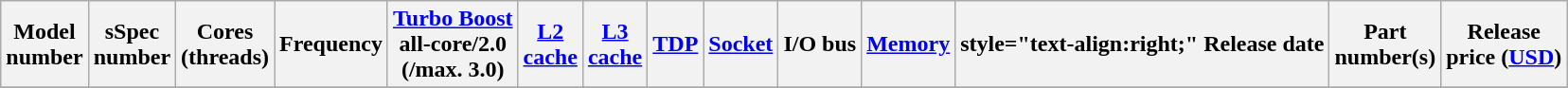<table class="wikitable sortable">
<tr>
<th>Model<br>number</th>
<th>sSpec<br>number</th>
<th>Cores<br>(threads)</th>
<th>Frequency</th>
<th><a href='#'>Turbo Boost</a><br>all-core/2.0<br>(/max. 3.0)</th>
<th><a href='#'>L2<br>cache</a></th>
<th><a href='#'>L3<br>cache</a></th>
<th><a href='#'>TDP</a></th>
<th><a href='#'>Socket</a></th>
<th>I/O bus</th>
<th><a href='#'>Memory</a></th>
<th>style="text-align:right;"  Release date</th>
<th>Part<br>number(s)</th>
<th>Release<br>price (<a href='#'>USD</a>)<br></th>
</tr>
<tr>
</tr>
</table>
